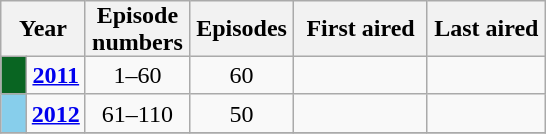<table class="wikitable" style="text-align:center">
<tr>
<th style="padding:0 9px;" colspan="2">Year</th>
<th style="padding:0 4px;">Episode<br>numbers</th>
<th style="padding:0 4px;">Episodes</th>
<th style="padding:0 8px;">First aired</th>
<th style="padding:0 4px;">Last aired</th>
</tr>
<tr>
<td style="background:#096522;padding:0 8px;  "></td>
<td><strong><a href='#'>2011</a></strong></td>
<td>1–60</td>
<td>60</td>
<td></td>
<td></td>
</tr>
<tr>
<td style="background:#87CEEB;padding:0 8px;  "></td>
<td><strong><a href='#'>2012</a></strong></td>
<td>61–110</td>
<td>50</td>
<td></td>
<td></td>
</tr>
<tr>
</tr>
</table>
